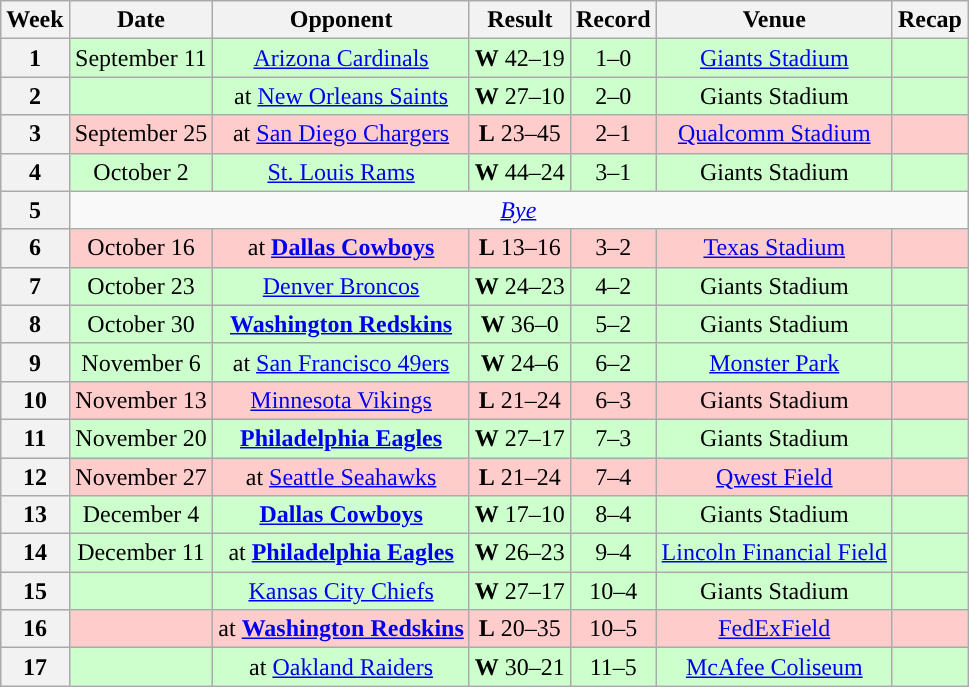<table class="wikitable" style="text-align:center">
<tr>
<th>Week</th>
<th>Date</th>
<th>Opponent</th>
<th>Result</th>
<th>Record</th>
<th>Venue</th>
<th>Recap</th>
</tr>
<tr style="background: #cfc;">
<th>1</th>
<td>September 11</td>
<td><a href='#'>Arizona Cardinals</a></td>
<td><strong>W</strong> 42–19</td>
<td>1–0</td>
<td><a href='#'>Giants Stadium</a></td>
<td></td>
</tr>
<tr style="background: #cfc;">
<th>2</th>
<td></td>
<td>at <a href='#'>New Orleans Saints</a></td>
<td><strong>W</strong> 27–10</td>
<td>2–0</td>
<td>Giants Stadium</td>
<td></td>
</tr>
<tr style="background: #fcc;">
<th>3</th>
<td>September 25</td>
<td>at <a href='#'>San Diego Chargers</a></td>
<td><strong>L</strong> 23–45</td>
<td>2–1</td>
<td><a href='#'>Qualcomm Stadium</a></td>
<td></td>
</tr>
<tr style="background: #cfc;">
<th>4</th>
<td>October 2</td>
<td><a href='#'>St. Louis Rams</a></td>
<td><strong>W</strong> 44–24</td>
<td>3–1</td>
<td>Giants Stadium</td>
<td></td>
</tr>
<tr>
<th>5</th>
<td colspan=6 align="center"><em><a href='#'>Bye</a></em></td>
</tr>
<tr style="background: #fcc;">
<th>6</th>
<td>October 16</td>
<td>at <strong><a href='#'>Dallas Cowboys</a></strong></td>
<td><strong>L</strong> 13–16 </td>
<td>3–2</td>
<td><a href='#'>Texas Stadium</a></td>
<td></td>
</tr>
<tr style="background: #cfc">
<th>7</th>
<td>October 23</td>
<td><a href='#'>Denver Broncos</a></td>
<td><strong>W</strong> 24–23</td>
<td>4–2</td>
<td>Giants Stadium</td>
<td></td>
</tr>
<tr style="background: #cfc;">
<th>8</th>
<td>October 30</td>
<td><strong><a href='#'>Washington Redskins</a></strong></td>
<td><strong>W</strong> 36–0</td>
<td>5–2</td>
<td>Giants Stadium</td>
<td></td>
</tr>
<tr style="background: #cfc;">
<th>9</th>
<td>November 6</td>
<td>at <a href='#'>San Francisco 49ers</a></td>
<td><strong>W</strong> 24–6</td>
<td>6–2</td>
<td><a href='#'>Monster Park</a></td>
<td></td>
</tr>
<tr style="background: #fcc;">
<th>10</th>
<td>November 13</td>
<td><a href='#'>Minnesota Vikings</a></td>
<td><strong>L</strong> 21–24</td>
<td>6–3</td>
<td>Giants Stadium</td>
<td></td>
</tr>
<tr style="background: #cfc;">
<th>11</th>
<td>November 20</td>
<td><strong><a href='#'>Philadelphia Eagles</a></strong></td>
<td><strong>W</strong> 27–17</td>
<td>7–3</td>
<td>Giants Stadium</td>
<td></td>
</tr>
<tr style="background: #fcc;">
<th>12</th>
<td>November 27</td>
<td>at <a href='#'>Seattle Seahawks</a></td>
<td><strong>L</strong> 21–24 </td>
<td>7–4</td>
<td><a href='#'>Qwest Field</a></td>
<td></td>
</tr>
<tr style="background: #cfc;">
<th>13</th>
<td>December 4</td>
<td><strong><a href='#'>Dallas Cowboys</a></strong></td>
<td><strong>W</strong> 17–10</td>
<td>8–4</td>
<td>Giants Stadium</td>
<td></td>
</tr>
<tr style="background: #cfc;">
<th>14</th>
<td>December 11</td>
<td>at <strong><a href='#'>Philadelphia Eagles</a></strong></td>
<td><strong>W</strong> 26–23 </td>
<td>9–4</td>
<td><a href='#'>Lincoln Financial Field</a></td>
<td></td>
</tr>
<tr style="background: #cfc;">
<th>15</th>
<td></td>
<td><a href='#'>Kansas City Chiefs</a></td>
<td><strong>W</strong> 27–17</td>
<td>10–4</td>
<td>Giants Stadium</td>
<td></td>
</tr>
<tr style="background: #fcc;">
<th>16</th>
<td></td>
<td>at <strong><a href='#'>Washington Redskins</a></strong></td>
<td><strong>L</strong> 20–35</td>
<td>10–5</td>
<td><a href='#'>FedExField</a></td>
<td></td>
</tr>
<tr style="background: #cfc;">
<th>17</th>
<td></td>
<td>at <a href='#'>Oakland Raiders</a></td>
<td><strong>W</strong> 30–21</td>
<td>11–5</td>
<td><a href='#'>McAfee Coliseum</a></td>
<td></td>
</tr>
</table>
